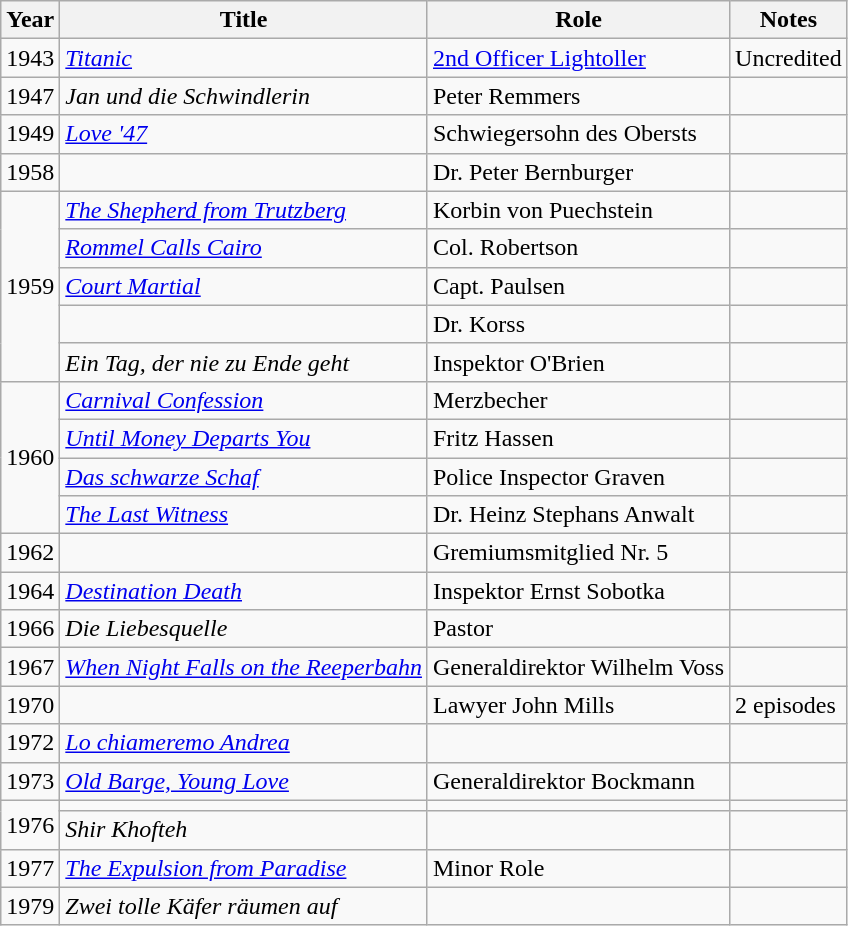<table class="wikitable sortable">
<tr>
<th>Year</th>
<th>Title</th>
<th>Role</th>
<th class="unsortable">Notes</th>
</tr>
<tr>
<td>1943</td>
<td><em><a href='#'>Titanic</a></em></td>
<td><a href='#'>2nd Officer Lightoller</a></td>
<td>Uncredited</td>
</tr>
<tr>
<td>1947</td>
<td><em>Jan und die Schwindlerin</em></td>
<td>Peter Remmers</td>
<td></td>
</tr>
<tr>
<td>1949</td>
<td><em><a href='#'>Love '47</a></em></td>
<td>Schwiegersohn des Obersts</td>
<td></td>
</tr>
<tr>
<td>1958</td>
<td><em></em></td>
<td>Dr. Peter Bernburger</td>
<td></td>
</tr>
<tr>
<td rowspan=5>1959</td>
<td><em><a href='#'>The Shepherd from Trutzberg</a></em></td>
<td>Korbin von Puechstein</td>
<td></td>
</tr>
<tr>
<td><em><a href='#'>Rommel Calls Cairo</a></em></td>
<td>Col. Robertson</td>
<td></td>
</tr>
<tr>
<td><em><a href='#'>Court Martial</a></em></td>
<td>Capt. Paulsen</td>
<td></td>
</tr>
<tr>
<td><em></em></td>
<td>Dr. Korss</td>
<td></td>
</tr>
<tr>
<td><em>Ein Tag, der nie zu Ende geht</em></td>
<td>Inspektor O'Brien</td>
<td></td>
</tr>
<tr>
<td rowspan=4>1960</td>
<td><em><a href='#'>Carnival Confession</a></em></td>
<td>Merzbecher</td>
<td></td>
</tr>
<tr>
<td><em><a href='#'>Until Money Departs You</a></em></td>
<td>Fritz Hassen</td>
<td></td>
</tr>
<tr>
<td><em><a href='#'>Das schwarze Schaf</a></em></td>
<td>Police Inspector Graven</td>
<td></td>
</tr>
<tr>
<td><em><a href='#'>The Last Witness</a></em></td>
<td>Dr. Heinz Stephans Anwalt</td>
<td></td>
</tr>
<tr>
<td>1962</td>
<td><em></em></td>
<td>Gremiumsmitglied Nr. 5</td>
<td></td>
</tr>
<tr>
<td>1964</td>
<td><em><a href='#'>Destination Death</a></em></td>
<td>Inspektor Ernst Sobotka</td>
<td></td>
</tr>
<tr>
<td>1966</td>
<td><em>Die Liebesquelle</em></td>
<td>Pastor</td>
<td></td>
</tr>
<tr>
<td>1967</td>
<td><em><a href='#'>When Night Falls on the Reeperbahn</a></em></td>
<td>Generaldirektor Wilhelm Voss</td>
<td></td>
</tr>
<tr>
<td>1970</td>
<td><em></em></td>
<td>Lawyer John Mills</td>
<td>2 episodes</td>
</tr>
<tr>
<td>1972</td>
<td><em><a href='#'>Lo chiameremo Andrea</a></em></td>
<td></td>
<td></td>
</tr>
<tr>
<td>1973</td>
<td><em><a href='#'>Old Barge, Young Love</a></em></td>
<td>Generaldirektor Bockmann</td>
<td></td>
</tr>
<tr>
<td rowspan=2>1976</td>
<td><em></em></td>
<td></td>
<td></td>
</tr>
<tr>
<td><em>Shir Khofteh</em></td>
<td></td>
<td></td>
</tr>
<tr>
<td>1977</td>
<td><em><a href='#'>The Expulsion from Paradise</a></em></td>
<td>Minor Role</td>
<td></td>
</tr>
<tr>
<td>1979</td>
<td><em>Zwei tolle Käfer räumen auf</em></td>
<td></td>
<td></td>
</tr>
</table>
